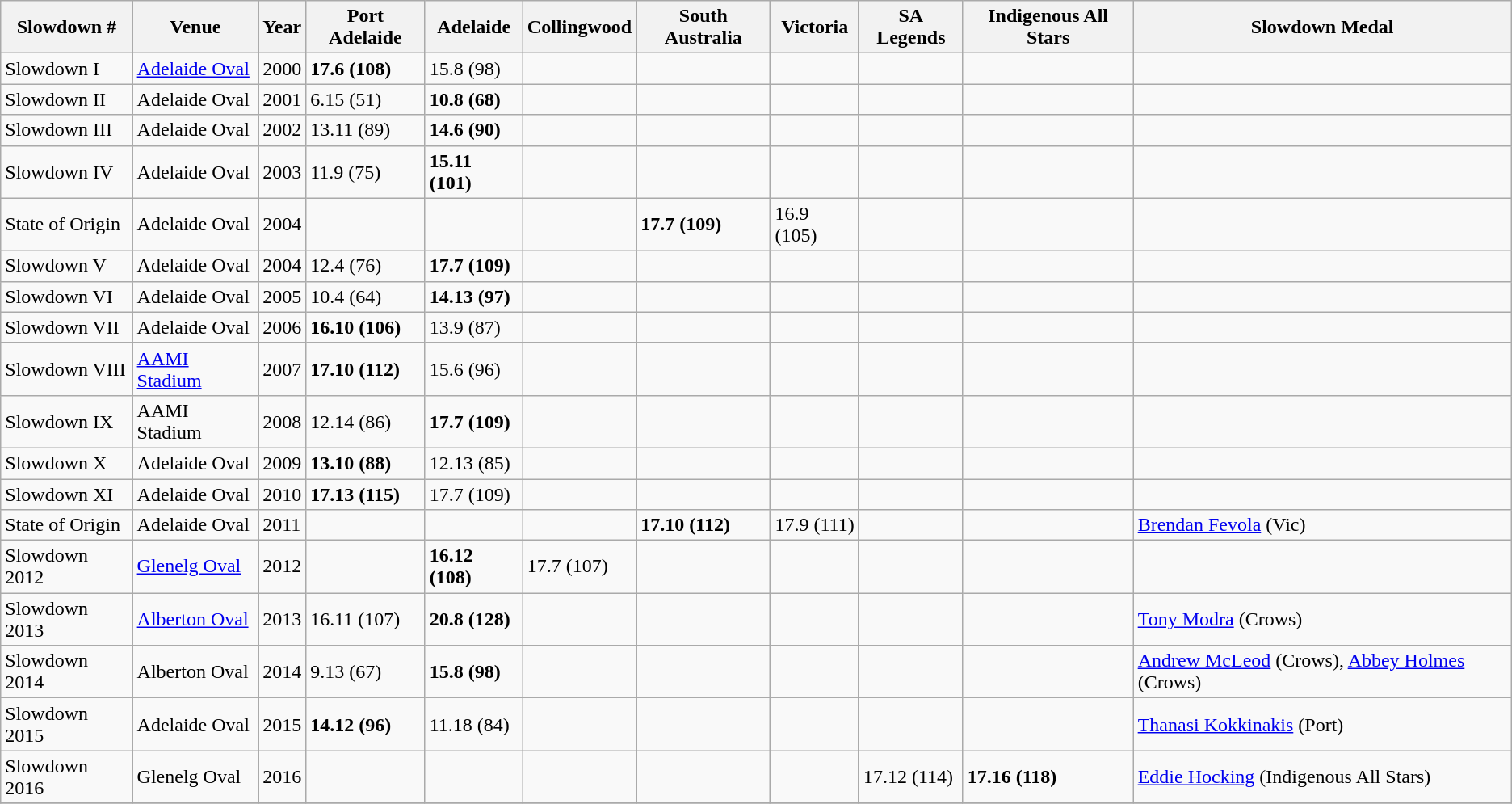<table class="wikitable">
<tr>
<th>Slowdown #</th>
<th>Venue</th>
<th>Year</th>
<th>Port Adelaide</th>
<th>Adelaide</th>
<th>Collingwood</th>
<th>South Australia</th>
<th>Victoria</th>
<th>SA Legends</th>
<th>Indigenous All Stars</th>
<th>Slowdown Medal</th>
</tr>
<tr>
<td>Slowdown I</td>
<td><a href='#'>Adelaide Oval</a></td>
<td>2000</td>
<td><strong>17.6 (108)</strong></td>
<td>15.8 (98)</td>
<td></td>
<td></td>
<td></td>
<td></td>
<td></td>
<td></td>
</tr>
<tr>
<td>Slowdown II</td>
<td>Adelaide Oval</td>
<td>2001</td>
<td>6.15 (51)</td>
<td><strong>10.8 (68)</strong></td>
<td></td>
<td></td>
<td></td>
<td></td>
<td></td>
<td></td>
</tr>
<tr>
<td>Slowdown III</td>
<td>Adelaide Oval</td>
<td>2002</td>
<td>13.11 (89)</td>
<td><strong>14.6 (90)</strong></td>
<td></td>
<td></td>
<td></td>
<td></td>
<td></td>
<td></td>
</tr>
<tr>
<td>Slowdown IV</td>
<td>Adelaide Oval</td>
<td>2003</td>
<td>11.9 (75)</td>
<td><strong>15.11 (101)</strong></td>
<td></td>
<td></td>
<td></td>
<td></td>
<td></td>
<td></td>
</tr>
<tr>
<td>State of Origin</td>
<td>Adelaide Oval</td>
<td>2004</td>
<td></td>
<td></td>
<td></td>
<td><strong>17.7 (109)</strong></td>
<td>16.9 (105)</td>
<td></td>
<td></td>
<td></td>
</tr>
<tr>
<td>Slowdown V</td>
<td>Adelaide Oval</td>
<td>2004</td>
<td>12.4 (76)</td>
<td><strong>17.7 (109)</strong></td>
<td></td>
<td></td>
<td></td>
<td></td>
<td></td>
<td></td>
</tr>
<tr>
<td>Slowdown VI</td>
<td>Adelaide Oval</td>
<td>2005</td>
<td>10.4 (64)</td>
<td><strong>14.13 (97)</strong></td>
<td></td>
<td></td>
<td></td>
<td></td>
<td></td>
<td></td>
</tr>
<tr>
<td>Slowdown VII</td>
<td>Adelaide Oval</td>
<td>2006</td>
<td><strong>16.10 (106)</strong></td>
<td>13.9 (87)</td>
<td></td>
<td></td>
<td></td>
<td></td>
<td></td>
<td></td>
</tr>
<tr>
<td>Slowdown VIII</td>
<td><a href='#'>AAMI Stadium</a></td>
<td>2007</td>
<td><strong>17.10 (112)</strong></td>
<td>15.6 (96)</td>
<td></td>
<td></td>
<td></td>
<td></td>
<td></td>
<td></td>
</tr>
<tr>
<td>Slowdown IX</td>
<td>AAMI Stadium</td>
<td>2008</td>
<td>12.14 (86)</td>
<td><strong>17.7 (109)</strong></td>
<td></td>
<td></td>
<td></td>
<td></td>
<td></td>
<td></td>
</tr>
<tr>
<td>Slowdown X</td>
<td>Adelaide Oval</td>
<td>2009</td>
<td><strong>13.10 (88)</strong></td>
<td>12.13 (85)</td>
<td></td>
<td></td>
<td></td>
<td></td>
<td></td>
<td></td>
</tr>
<tr>
<td>Slowdown XI</td>
<td>Adelaide Oval</td>
<td>2010</td>
<td><strong>17.13 (115)</strong></td>
<td>17.7 (109)</td>
<td></td>
<td></td>
<td></td>
<td></td>
<td></td>
<td></td>
</tr>
<tr>
<td>State of Origin</td>
<td>Adelaide Oval</td>
<td>2011</td>
<td></td>
<td></td>
<td></td>
<td><strong>17.10 (112)</strong></td>
<td>17.9 (111)</td>
<td></td>
<td></td>
<td><a href='#'>Brendan Fevola</a> (Vic)</td>
</tr>
<tr>
<td>Slowdown 2012</td>
<td><a href='#'>Glenelg Oval</a></td>
<td>2012</td>
<td></td>
<td><strong>16.12 (108)</strong></td>
<td>17.7 (107)</td>
<td></td>
<td></td>
<td></td>
<td></td>
<td></td>
</tr>
<tr>
<td>Slowdown 2013</td>
<td><a href='#'>Alberton Oval</a></td>
<td>2013</td>
<td>16.11 (107)</td>
<td><strong>20.8 (128)</strong></td>
<td></td>
<td></td>
<td></td>
<td></td>
<td></td>
<td><a href='#'>Tony Modra</a> (Crows)</td>
</tr>
<tr>
<td>Slowdown 2014</td>
<td>Alberton Oval</td>
<td>2014</td>
<td>9.13 (67)</td>
<td><strong>15.8 (98)</strong></td>
<td></td>
<td></td>
<td></td>
<td></td>
<td></td>
<td><a href='#'>Andrew McLeod</a> (Crows), <a href='#'>Abbey Holmes</a> (Crows)</td>
</tr>
<tr>
<td>Slowdown 2015</td>
<td>Adelaide Oval</td>
<td>2015</td>
<td><strong>14.12 (96)</strong></td>
<td>11.18 (84)</td>
<td></td>
<td></td>
<td></td>
<td></td>
<td></td>
<td><a href='#'>Thanasi Kokkinakis</a> (Port)</td>
</tr>
<tr>
<td>Slowdown 2016</td>
<td>Glenelg Oval</td>
<td>2016</td>
<td></td>
<td></td>
<td></td>
<td></td>
<td></td>
<td>17.12 (114)</td>
<td><strong>17.16 (118)</strong></td>
<td><a href='#'>Eddie Hocking</a> (Indigenous All Stars)</td>
</tr>
<tr>
</tr>
</table>
